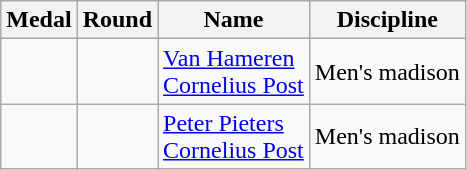<table class="wikitable sortable">
<tr>
<th>Medal</th>
<th>Round</th>
<th>Name</th>
<th>Discipline</th>
</tr>
<tr>
<td></td>
<td></td>
<td><a href='#'>Van Hameren</a><br><a href='#'>Cornelius Post</a></td>
<td>Men's madison</td>
</tr>
<tr>
<td></td>
<td></td>
<td><a href='#'>Peter Pieters</a><br><a href='#'>Cornelius Post</a></td>
<td>Men's madison</td>
</tr>
</table>
